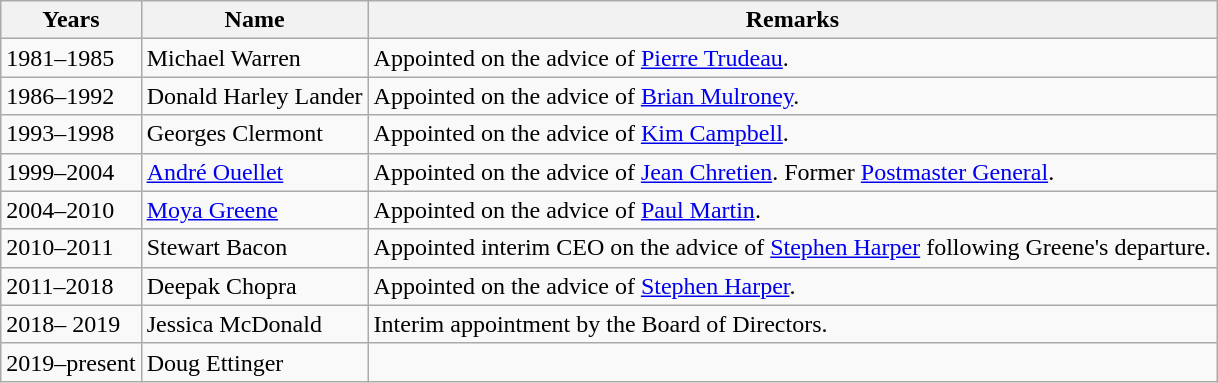<table class="wikitable">
<tr>
<th>Years</th>
<th>Name</th>
<th>Remarks</th>
</tr>
<tr>
<td>1981–1985</td>
<td>Michael Warren</td>
<td>Appointed on the advice of <a href='#'>Pierre Trudeau</a>.</td>
</tr>
<tr>
<td>1986–1992</td>
<td>Donald Harley Lander</td>
<td>Appointed on the advice of <a href='#'>Brian Mulroney</a>.</td>
</tr>
<tr>
<td>1993–1998</td>
<td>Georges Clermont</td>
<td>Appointed on the advice of <a href='#'>Kim Campbell</a>.</td>
</tr>
<tr>
<td>1999–2004</td>
<td><a href='#'>André Ouellet</a></td>
<td>Appointed on the advice of <a href='#'>Jean Chretien</a>. Former <a href='#'>Postmaster General</a>.</td>
</tr>
<tr>
<td>2004–2010</td>
<td><a href='#'>Moya Greene</a></td>
<td>Appointed on the advice of <a href='#'>Paul Martin</a>.</td>
</tr>
<tr>
<td>2010–2011</td>
<td>Stewart Bacon</td>
<td>Appointed interim CEO on the advice of <a href='#'>Stephen Harper</a> following Greene's departure.</td>
</tr>
<tr>
<td>2011–2018</td>
<td>Deepak Chopra</td>
<td>Appointed on the advice of <a href='#'>Stephen Harper</a>.</td>
</tr>
<tr>
<td>2018– 2019</td>
<td>Jessica McDonald</td>
<td>Interim appointment by the Board of Directors.</td>
</tr>
<tr>
<td>2019–present</td>
<td>Doug Ettinger</td>
<td></td>
</tr>
</table>
